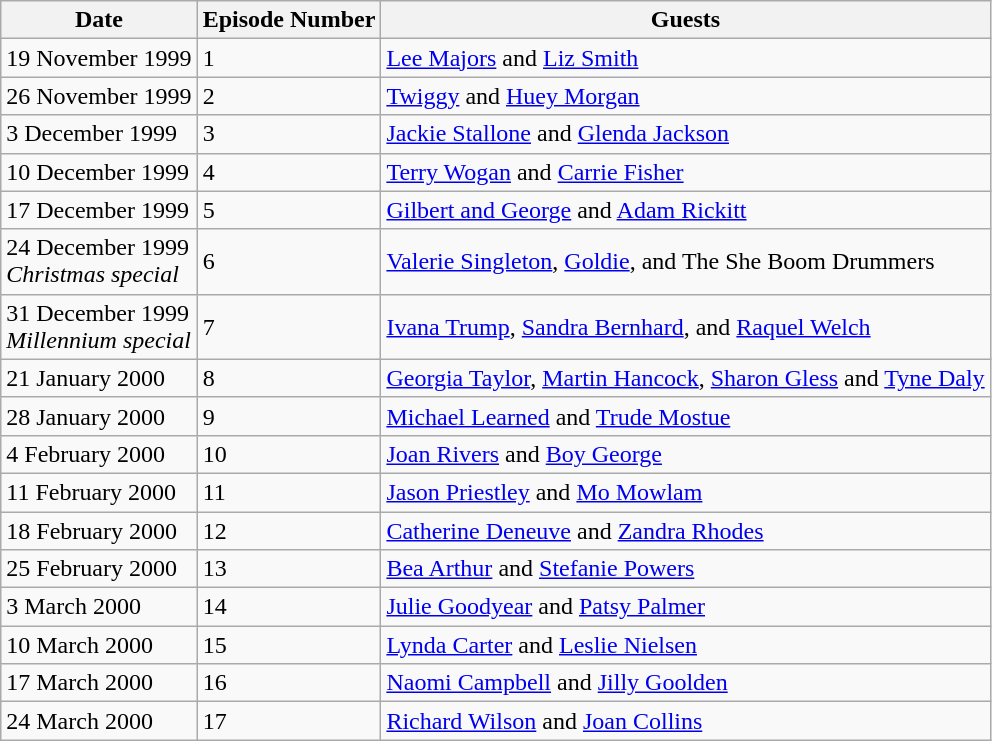<table class="wikitable">
<tr>
<th>Date</th>
<th>Episode Number</th>
<th>Guests</th>
</tr>
<tr>
<td>19 November 1999</td>
<td>1</td>
<td><a href='#'>Lee Majors</a> and <a href='#'>Liz Smith</a></td>
</tr>
<tr>
<td>26 November 1999</td>
<td>2</td>
<td><a href='#'>Twiggy</a> and <a href='#'>Huey Morgan</a></td>
</tr>
<tr>
<td>3 December 1999</td>
<td>3</td>
<td><a href='#'>Jackie Stallone</a> and <a href='#'>Glenda Jackson</a></td>
</tr>
<tr>
<td>10 December 1999</td>
<td>4</td>
<td><a href='#'>Terry Wogan</a> and <a href='#'>Carrie Fisher</a></td>
</tr>
<tr>
<td>17 December 1999</td>
<td>5</td>
<td><a href='#'>Gilbert and George</a> and <a href='#'>Adam Rickitt</a></td>
</tr>
<tr>
<td>24 December 1999<br><em>Christmas special</em></td>
<td>6</td>
<td><a href='#'>Valerie Singleton</a>, <a href='#'>Goldie</a>, and The She Boom Drummers</td>
</tr>
<tr>
<td>31 December 1999<br><em>Millennium special</em></td>
<td>7</td>
<td><a href='#'>Ivana Trump</a>, <a href='#'>Sandra Bernhard</a>, and <a href='#'>Raquel Welch</a></td>
</tr>
<tr>
<td>21 January 2000</td>
<td>8</td>
<td><a href='#'>Georgia Taylor</a>, <a href='#'>Martin Hancock</a>, <a href='#'>Sharon Gless</a> and <a href='#'>Tyne Daly</a></td>
</tr>
<tr>
<td>28 January 2000</td>
<td>9</td>
<td><a href='#'>Michael Learned</a> and <a href='#'>Trude Mostue</a></td>
</tr>
<tr>
<td>4 February 2000</td>
<td>10</td>
<td><a href='#'>Joan Rivers</a> and <a href='#'>Boy George</a></td>
</tr>
<tr>
<td>11 February 2000</td>
<td>11</td>
<td><a href='#'>Jason Priestley</a> and <a href='#'>Mo Mowlam</a></td>
</tr>
<tr>
<td>18 February 2000</td>
<td>12</td>
<td><a href='#'>Catherine Deneuve</a> and <a href='#'>Zandra Rhodes</a></td>
</tr>
<tr>
<td>25 February 2000</td>
<td>13</td>
<td><a href='#'>Bea Arthur</a> and <a href='#'>Stefanie Powers</a></td>
</tr>
<tr>
<td>3 March 2000</td>
<td>14</td>
<td><a href='#'>Julie Goodyear</a> and <a href='#'>Patsy Palmer</a></td>
</tr>
<tr>
<td>10 March 2000</td>
<td>15</td>
<td><a href='#'>Lynda Carter</a> and <a href='#'>Leslie Nielsen</a></td>
</tr>
<tr>
<td>17 March 2000</td>
<td>16</td>
<td><a href='#'>Naomi Campbell</a> and <a href='#'>Jilly Goolden</a></td>
</tr>
<tr>
<td>24 March 2000</td>
<td>17</td>
<td><a href='#'>Richard Wilson</a> and <a href='#'>Joan Collins</a></td>
</tr>
</table>
